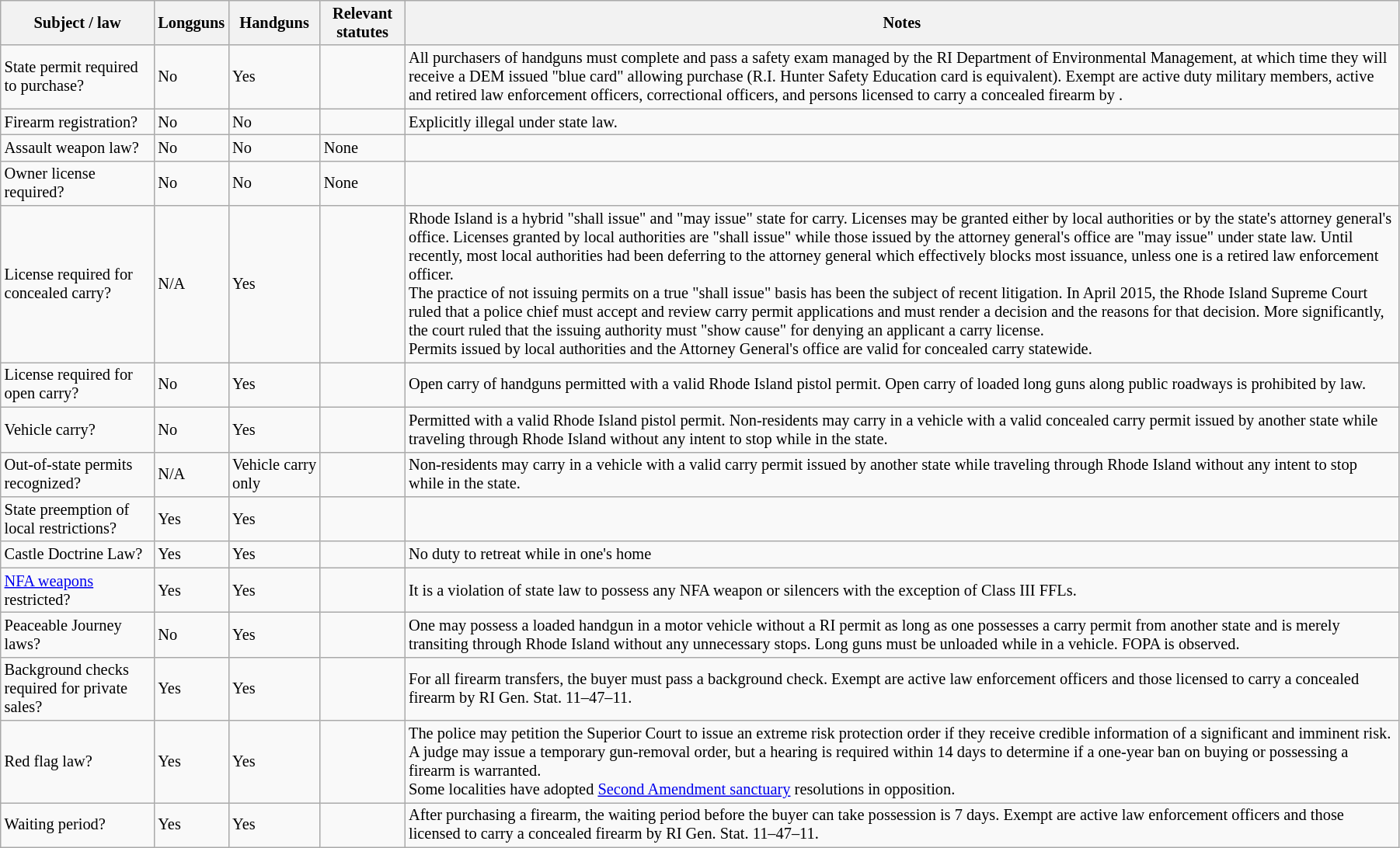<table class="wikitable"  style="font-size:85%; width:95%;">
<tr>
<th>Subject / law</th>
<th>Longguns</th>
<th>Handguns</th>
<th>Relevant statutes</th>
<th>Notes</th>
</tr>
<tr>
<td>State permit required to purchase?</td>
<td>No</td>
<td>Yes</td>
<td></td>
<td>All purchasers of handguns must complete and pass a safety exam managed by the RI Department of Environmental Management, at which time they will receive a DEM issued "blue card" allowing purchase (R.I. Hunter Safety Education card is equivalent). Exempt are active duty military members, active and retired law enforcement officers, correctional officers, and persons licensed to carry a concealed firearm by .</td>
</tr>
<tr>
<td>Firearm registration?</td>
<td>No</td>
<td>No</td>
<td></td>
<td>Explicitly illegal under state law.</td>
</tr>
<tr>
<td>Assault weapon law?</td>
<td>No</td>
<td>No</td>
<td>None</td>
<td></td>
</tr>
<tr>
<td>Owner license required?</td>
<td>No</td>
<td>No</td>
<td>None</td>
<td></td>
</tr>
<tr>
<td>License required for concealed carry?</td>
<td>N/A</td>
<td>Yes</td>
<td><br></td>
<td>Rhode Island is a hybrid "shall issue" and "may issue" state for carry. Licenses may be granted either by local authorities or by the state's attorney general's office. Licenses granted by local authorities are "shall issue" while those issued by the attorney general's office are "may issue" under state law. Until recently, most local authorities had been deferring to the attorney general which effectively blocks most issuance, unless one is a retired law enforcement officer.<br>The practice of not issuing permits on a true "shall issue" basis has been the subject of recent litigation. In April 2015, the Rhode Island Supreme Court ruled that a police chief must accept and review carry permit applications and must render a decision and the reasons for that decision. More significantly, the court ruled that the issuing authority must "show cause" for denying an applicant a carry license.<br>Permits issued by local authorities and the Attorney General's office are valid for concealed carry statewide.</td>
</tr>
<tr>
<td>License required for open carry?</td>
<td>No</td>
<td>Yes</td>
<td><br></td>
<td>Open carry of handguns permitted with a valid Rhode Island pistol permit. Open carry of loaded long guns along public roadways is prohibited by law.</td>
</tr>
<tr>
<td>Vehicle carry?</td>
<td>No</td>
<td>Yes</td>
<td></td>
<td>Permitted with a valid Rhode Island pistol permit.  Non-residents may carry in a vehicle with a valid concealed carry permit issued by another state while traveling through Rhode Island without any intent to stop while in the state.</td>
</tr>
<tr>
<td>Out-of-state permits recognized?</td>
<td>N/A</td>
<td>Vehicle carry only</td>
<td></td>
<td>Non-residents may carry in a vehicle with a valid carry permit issued by another state while traveling through Rhode Island without any intent to stop while in the state.</td>
</tr>
<tr>
<td>State preemption of local restrictions?</td>
<td>Yes</td>
<td>Yes</td>
<td></td>
<td></td>
</tr>
<tr>
<td>Castle Doctrine Law?</td>
<td>Yes</td>
<td>Yes</td>
<td></td>
<td>No duty to retreat while in one's home</td>
</tr>
<tr>
<td><a href='#'>NFA weapons</a> restricted?</td>
<td>Yes</td>
<td>Yes</td>
<td><br></td>
<td>It is a violation of state law to possess any NFA weapon or silencers with the exception of Class III FFLs.</td>
</tr>
<tr>
<td>Peaceable Journey laws?</td>
<td>No</td>
<td>Yes</td>
<td></td>
<td>One may possess a loaded handgun in a motor vehicle without a RI permit as long as one possesses a carry permit from another state and is merely transiting through Rhode Island without any unnecessary stops.  Long guns must be unloaded while in a vehicle. FOPA is observed.</td>
</tr>
<tr>
<td>Background checks required for private sales?</td>
<td>Yes</td>
<td>Yes</td>
<td><br></td>
<td>For all firearm transfers, the buyer must pass a background check. Exempt are active law enforcement officers and those licensed to carry a concealed firearm by RI Gen. Stat. 11–47–11.</td>
</tr>
<tr>
<td>Red flag law?</td>
<td>Yes</td>
<td>Yes</td>
<td></td>
<td>The police may petition the Superior Court to issue an extreme risk protection order if they receive credible information of a significant and imminent risk. A judge may issue a temporary gun-removal order, but a hearing is required within 14 days to determine if a one-year ban on buying or possessing a firearm is warranted.<br>Some localities have adopted <a href='#'>Second Amendment sanctuary</a> resolutions in opposition.</td>
</tr>
<tr>
<td>Waiting period?</td>
<td>Yes</td>
<td>Yes</td>
<td></td>
<td>After purchasing a firearm, the waiting period before the buyer can take possession is 7 days. Exempt are active law enforcement officers and those licensed to carry a concealed firearm by RI Gen. Stat. 11–47–11.</td>
</tr>
</table>
